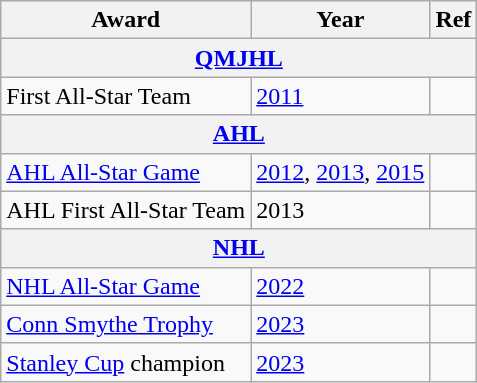<table class="wikitable">
<tr>
<th>Award</th>
<th>Year</th>
<th>Ref</th>
</tr>
<tr>
<th colspan="3"><a href='#'>QMJHL</a></th>
</tr>
<tr>
<td>First All-Star Team</td>
<td><a href='#'>2011</a></td>
<td></td>
</tr>
<tr>
<th colspan="3"><a href='#'>AHL</a></th>
</tr>
<tr>
<td><a href='#'>AHL All-Star Game</a></td>
<td><a href='#'>2012</a>, <a href='#'>2013</a>, <a href='#'>2015</a></td>
<td></td>
</tr>
<tr>
<td>AHL First All-Star Team</td>
<td>2013</td>
<td></td>
</tr>
<tr>
<th colspan="3"><a href='#'>NHL</a></th>
</tr>
<tr>
<td><a href='#'>NHL All-Star Game</a></td>
<td><a href='#'>2022</a></td>
<td></td>
</tr>
<tr>
<td><a href='#'>Conn Smythe Trophy</a></td>
<td><a href='#'>2023</a></td>
<td></td>
</tr>
<tr>
<td><a href='#'>Stanley Cup</a> champion</td>
<td><a href='#'>2023</a></td>
<td></td>
</tr>
</table>
